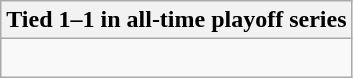<table class="wikitable collapsible collapsed">
<tr>
<th>Tied 1–1 in all-time playoff series</th>
</tr>
<tr>
<td><br>
</td>
</tr>
</table>
